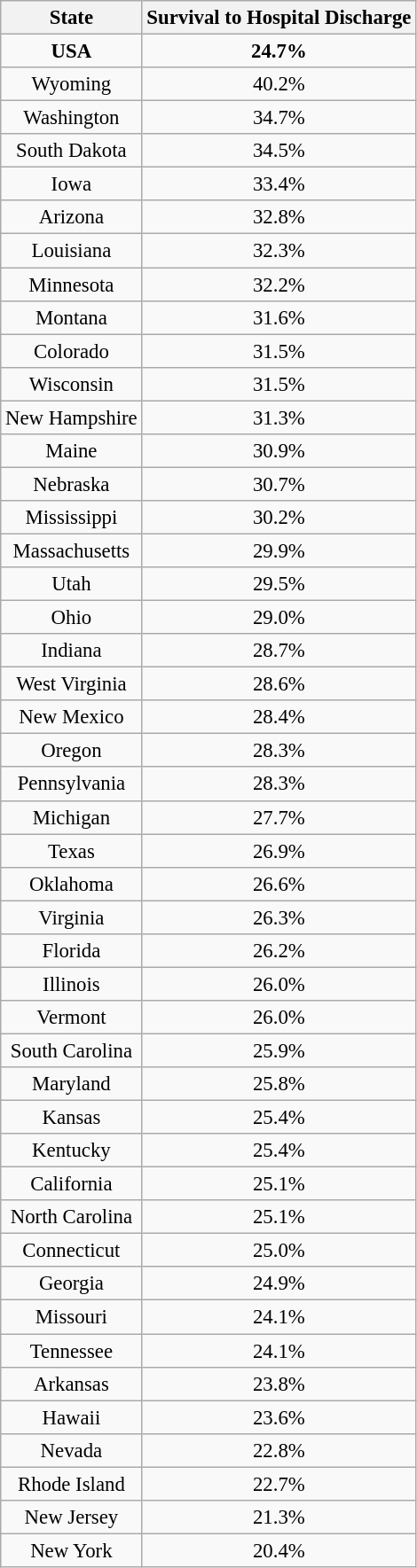<table class="wikitable mw-collapsible mw-collapsed sortable" style="font-size: 95%; text-align: center; width: auto;">
<tr>
<th>State</th>
<th>Survival to Hospital Discharge</th>
</tr>
<tr>
<td><strong>USA</strong></td>
<td><strong>24.7%</strong></td>
</tr>
<tr>
<td>Wyoming</td>
<td>40.2%</td>
</tr>
<tr>
<td>Washington</td>
<td>34.7%</td>
</tr>
<tr>
<td>South Dakota</td>
<td>34.5%</td>
</tr>
<tr>
<td>Iowa</td>
<td>33.4%</td>
</tr>
<tr>
<td>Arizona</td>
<td>32.8%</td>
</tr>
<tr>
<td>Louisiana</td>
<td>32.3%</td>
</tr>
<tr>
<td>Minnesota</td>
<td>32.2%</td>
</tr>
<tr>
<td>Montana</td>
<td>31.6%</td>
</tr>
<tr>
<td>Colorado</td>
<td>31.5%</td>
</tr>
<tr>
<td>Wisconsin</td>
<td>31.5%</td>
</tr>
<tr>
<td>New Hampshire</td>
<td>31.3%</td>
</tr>
<tr>
<td>Maine</td>
<td>30.9%</td>
</tr>
<tr>
<td>Nebraska</td>
<td>30.7%</td>
</tr>
<tr>
<td>Mississippi</td>
<td>30.2%</td>
</tr>
<tr>
<td>Massachusetts</td>
<td>29.9%</td>
</tr>
<tr>
<td>Utah</td>
<td>29.5%</td>
</tr>
<tr>
<td>Ohio</td>
<td>29.0%</td>
</tr>
<tr>
<td>Indiana</td>
<td>28.7%</td>
</tr>
<tr>
<td>West Virginia</td>
<td>28.6%</td>
</tr>
<tr>
<td>New Mexico</td>
<td>28.4%</td>
</tr>
<tr>
<td>Oregon</td>
<td>28.3%</td>
</tr>
<tr>
<td>Pennsylvania</td>
<td>28.3%</td>
</tr>
<tr>
<td>Michigan</td>
<td>27.7%</td>
</tr>
<tr>
<td>Texas</td>
<td>26.9%</td>
</tr>
<tr>
<td>Oklahoma</td>
<td>26.6%</td>
</tr>
<tr>
<td>Virginia</td>
<td>26.3%</td>
</tr>
<tr>
<td>Florida</td>
<td>26.2%</td>
</tr>
<tr>
<td>Illinois</td>
<td>26.0%</td>
</tr>
<tr>
<td>Vermont</td>
<td>26.0%</td>
</tr>
<tr>
<td>South Carolina</td>
<td>25.9%</td>
</tr>
<tr>
<td>Maryland</td>
<td>25.8%</td>
</tr>
<tr>
<td>Kansas</td>
<td>25.4%</td>
</tr>
<tr>
<td>Kentucky</td>
<td>25.4%</td>
</tr>
<tr>
<td>California</td>
<td>25.1%</td>
</tr>
<tr>
<td>North Carolina</td>
<td>25.1%</td>
</tr>
<tr>
<td>Connecticut</td>
<td>25.0%</td>
</tr>
<tr>
<td>Georgia</td>
<td>24.9%</td>
</tr>
<tr>
<td>Missouri</td>
<td>24.1%</td>
</tr>
<tr>
<td>Tennessee</td>
<td>24.1%</td>
</tr>
<tr>
<td>Arkansas</td>
<td>23.8%</td>
</tr>
<tr>
<td>Hawaii</td>
<td>23.6%</td>
</tr>
<tr>
<td>Nevada</td>
<td>22.8%</td>
</tr>
<tr>
<td>Rhode Island</td>
<td>22.7%</td>
</tr>
<tr>
<td>New Jersey</td>
<td>21.3%</td>
</tr>
<tr>
<td>New York</td>
<td>20.4%</td>
</tr>
</table>
